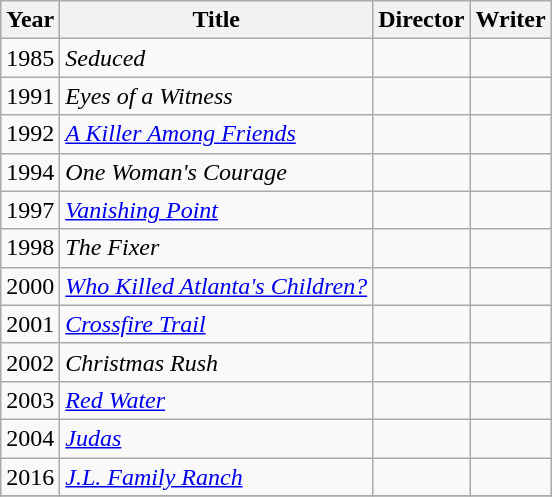<table class="wikitable">
<tr>
<th>Year</th>
<th>Title</th>
<th>Director</th>
<th>Writer</th>
</tr>
<tr>
<td>1985</td>
<td><em>Seduced</em></td>
<td></td>
<td></td>
</tr>
<tr>
<td>1991</td>
<td><em>Eyes of a Witness</em></td>
<td></td>
<td></td>
</tr>
<tr>
<td>1992</td>
<td><em><a href='#'>A Killer Among Friends</a></em></td>
<td></td>
<td></td>
</tr>
<tr>
<td>1994</td>
<td><em>One Woman's Courage</em></td>
<td></td>
<td></td>
</tr>
<tr>
<td>1997</td>
<td><em><a href='#'>Vanishing Point</a></em></td>
<td></td>
<td></td>
</tr>
<tr>
<td>1998</td>
<td><em>The Fixer</em></td>
<td></td>
<td></td>
</tr>
<tr>
<td>2000</td>
<td><em><a href='#'>Who Killed Atlanta's Children?</a></em></td>
<td></td>
<td></td>
</tr>
<tr>
<td>2001</td>
<td><em><a href='#'>Crossfire Trail</a></em></td>
<td></td>
<td></td>
</tr>
<tr>
<td>2002</td>
<td><em>Christmas Rush</em></td>
<td></td>
<td></td>
</tr>
<tr>
<td>2003</td>
<td><em><a href='#'>Red Water</a></em></td>
<td></td>
<td></td>
</tr>
<tr>
<td>2004</td>
<td><em><a href='#'>Judas</a></em></td>
<td></td>
<td></td>
</tr>
<tr>
<td>2016</td>
<td><em><a href='#'>J.L. Family Ranch</a></em></td>
<td></td>
<td></td>
</tr>
<tr>
</tr>
</table>
